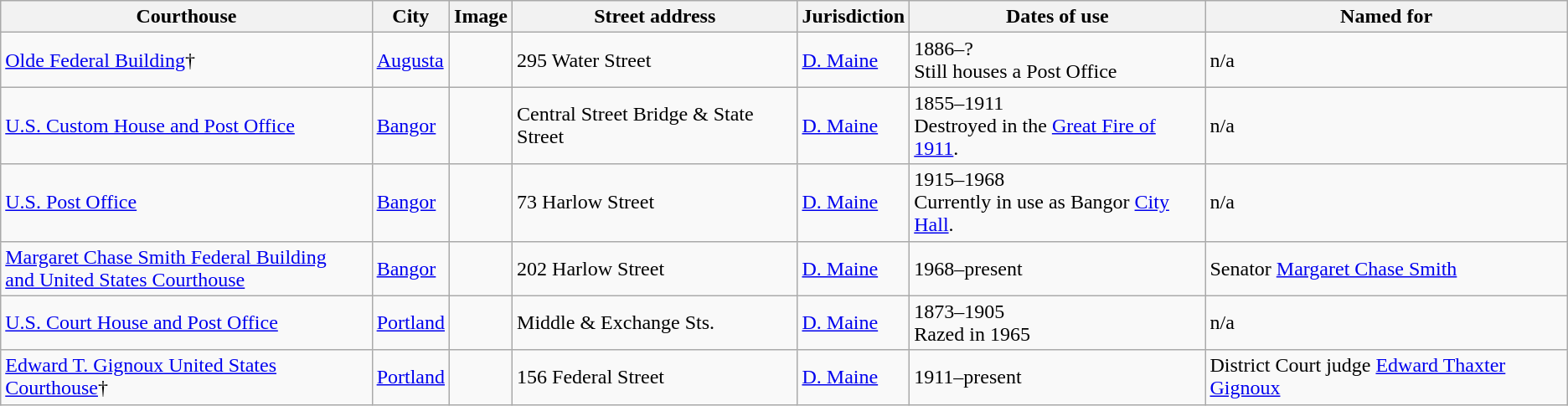<table class="wikitable sortable sticky-header sort-under">
<tr>
<th>Courthouse</th>
<th>City</th>
<th>Image</th>
<th>Street address</th>
<th>Jurisdiction</th>
<th>Dates of use</th>
<th>Named for</th>
</tr>
<tr>
<td><a href='#'>Olde Federal Building</a>†</td>
<td><a href='#'>Augusta</a></td>
<td></td>
<td>295 Water Street</td>
<td><a href='#'>D. Maine</a></td>
<td>1886–?<br>Still houses a Post Office</td>
<td>n/a</td>
</tr>
<tr>
<td><a href='#'>U.S. Custom House and Post Office</a></td>
<td><a href='#'>Bangor</a></td>
<td></td>
<td>Central Street Bridge & State Street</td>
<td><a href='#'>D. Maine</a></td>
<td>1855–1911<br>Destroyed in the <a href='#'>Great Fire of 1911</a>.</td>
<td>n/a</td>
</tr>
<tr>
<td><a href='#'>U.S. Post Office</a></td>
<td><a href='#'>Bangor</a></td>
<td></td>
<td>73 Harlow Street</td>
<td><a href='#'>D. Maine</a></td>
<td>1915–1968<br>Currently in use as Bangor <a href='#'>City Hall</a>.</td>
<td>n/a</td>
</tr>
<tr>
<td><a href='#'>Margaret Chase Smith Federal Building<br>and United States Courthouse</a></td>
<td><a href='#'>Bangor</a></td>
<td></td>
<td>202 Harlow Street</td>
<td><a href='#'>D. Maine</a></td>
<td>1968–present</td>
<td>Senator <a href='#'>Margaret Chase Smith</a></td>
</tr>
<tr>
<td><a href='#'>U.S. Court House and Post Office</a></td>
<td><a href='#'>Portland</a></td>
<td></td>
<td>Middle & Exchange Sts.</td>
<td><a href='#'>D. Maine</a></td>
<td>1873–1905<br>Razed in 1965</td>
<td>n/a</td>
</tr>
<tr>
<td><a href='#'>Edward T. Gignoux United States Courthouse</a>†</td>
<td><a href='#'>Portland</a></td>
<td></td>
<td>156 Federal Street</td>
<td><a href='#'>D. Maine</a></td>
<td>1911–present</td>
<td>District Court judge <a href='#'>Edward Thaxter Gignoux</a></td>
</tr>
</table>
